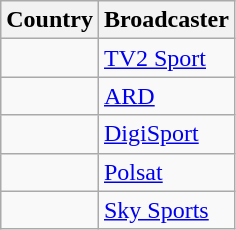<table class="wikitable">
<tr>
<th align=center>Country</th>
<th align=center>Broadcaster</th>
</tr>
<tr>
<td></td>
<td><a href='#'>TV2 Sport</a></td>
</tr>
<tr>
<td></td>
<td><a href='#'>ARD</a></td>
</tr>
<tr>
<td></td>
<td><a href='#'>DigiSport</a></td>
</tr>
<tr>
<td></td>
<td><a href='#'>Polsat</a></td>
</tr>
<tr>
<td></td>
<td><a href='#'>Sky Sports</a></td>
</tr>
</table>
